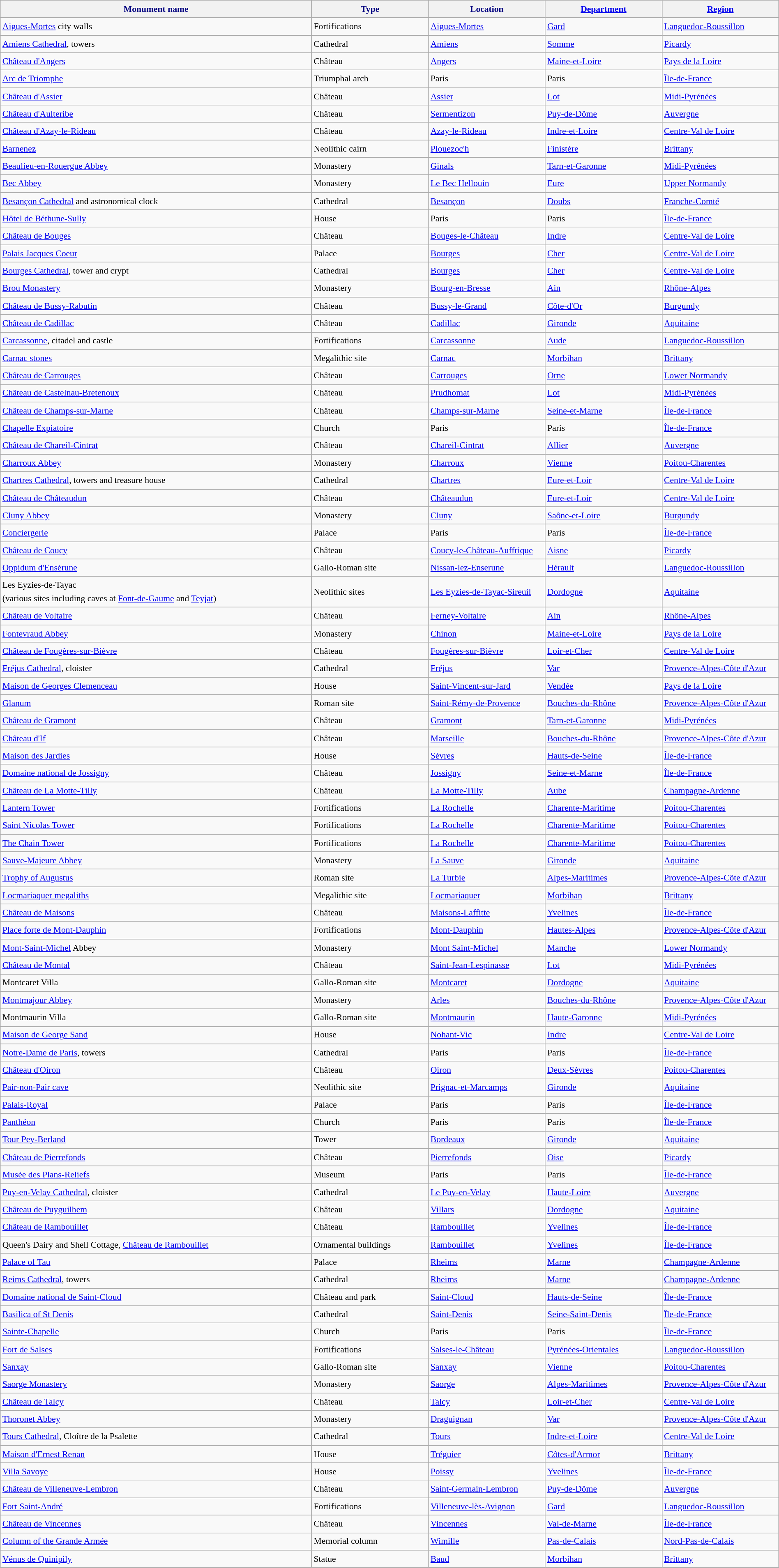<table class="wikitable sortable" style="font-size:90%;width:100%;border:0px;text-align:left;line-height:150%;">
<tr>
<th style="background: #f2f2f2; color: #000080" height="17" width="40%">Monument name</th>
<th style="background: #f2f2f2; color: #000080" height="17" width="15%">Type</th>
<th style="background: #f2f2f2; color: #000080" height="17" width="15%">Location</th>
<th style="background: #f2f2f2; color: #000080" height="17" width="15%"><a href='#'>Department</a></th>
<th style="background: #f2f2f2; color: #000080" height="17" width="15%"><a href='#'>Region</a></th>
</tr>
<tr>
<td><a href='#'>Aigues-Mortes</a> city walls</td>
<td>Fortifications</td>
<td><a href='#'>Aigues-Mortes</a></td>
<td><a href='#'>Gard</a></td>
<td><a href='#'>Languedoc-Roussillon</a></td>
</tr>
<tr>
<td><a href='#'>Amiens Cathedral</a>, towers</td>
<td>Cathedral</td>
<td><a href='#'>Amiens</a></td>
<td><a href='#'>Somme</a></td>
<td><a href='#'>Picardy</a></td>
</tr>
<tr>
<td><a href='#'>Château d'Angers</a></td>
<td>Château</td>
<td><a href='#'>Angers</a></td>
<td><a href='#'>Maine-et-Loire</a></td>
<td><a href='#'>Pays de la Loire</a></td>
</tr>
<tr>
<td><a href='#'>Arc de Triomphe</a></td>
<td>Triumphal arch</td>
<td>Paris</td>
<td>Paris</td>
<td><a href='#'>Île-de-France</a></td>
</tr>
<tr>
<td><a href='#'>Château d'Assier</a></td>
<td>Château</td>
<td><a href='#'>Assier</a></td>
<td><a href='#'>Lot</a></td>
<td><a href='#'>Midi-Pyrénées</a></td>
</tr>
<tr>
<td><a href='#'>Château d'Aulteribe</a></td>
<td>Château</td>
<td><a href='#'>Sermentizon</a></td>
<td><a href='#'>Puy-de-Dôme</a></td>
<td><a href='#'>Auvergne</a></td>
</tr>
<tr>
<td><a href='#'>Château d'Azay-le-Rideau</a></td>
<td>Château</td>
<td><a href='#'>Azay-le-Rideau</a></td>
<td><a href='#'>Indre-et-Loire</a></td>
<td><a href='#'>Centre-Val de Loire</a></td>
</tr>
<tr>
<td><a href='#'>Barnenez</a></td>
<td>Neolithic cairn</td>
<td><a href='#'>Plouezoc'h</a></td>
<td><a href='#'>Finistère</a></td>
<td><a href='#'>Brittany</a></td>
</tr>
<tr>
<td><a href='#'>Beaulieu-en-Rouergue Abbey</a></td>
<td>Monastery</td>
<td><a href='#'>Ginals</a></td>
<td><a href='#'>Tarn-et-Garonne</a></td>
<td><a href='#'>Midi-Pyrénées</a></td>
</tr>
<tr>
<td><a href='#'>Bec Abbey</a></td>
<td>Monastery</td>
<td><a href='#'>Le Bec Hellouin</a></td>
<td><a href='#'>Eure</a></td>
<td><a href='#'>Upper Normandy</a></td>
</tr>
<tr>
<td><a href='#'>Besançon Cathedral</a> and astronomical clock</td>
<td>Cathedral</td>
<td><a href='#'>Besançon</a></td>
<td><a href='#'>Doubs</a></td>
<td><a href='#'>Franche-Comté</a></td>
</tr>
<tr>
<td><a href='#'>Hôtel de Béthune-Sully</a></td>
<td>House</td>
<td>Paris</td>
<td>Paris</td>
<td><a href='#'>Île-de-France</a></td>
</tr>
<tr>
<td><a href='#'>Château de Bouges</a></td>
<td>Château</td>
<td><a href='#'>Bouges-le-Château</a></td>
<td><a href='#'>Indre</a></td>
<td><a href='#'>Centre-Val de Loire</a></td>
</tr>
<tr>
<td><a href='#'>Palais Jacques Coeur</a></td>
<td>Palace</td>
<td><a href='#'>Bourges</a></td>
<td><a href='#'>Cher</a></td>
<td><a href='#'>Centre-Val de Loire</a></td>
</tr>
<tr>
<td><a href='#'>Bourges Cathedral</a>, tower and crypt</td>
<td>Cathedral</td>
<td><a href='#'>Bourges</a></td>
<td><a href='#'>Cher</a></td>
<td><a href='#'>Centre-Val de Loire</a></td>
</tr>
<tr>
<td><a href='#'>Brou Monastery</a></td>
<td>Monastery</td>
<td><a href='#'>Bourg-en-Bresse</a></td>
<td><a href='#'>Ain</a></td>
<td><a href='#'>Rhône-Alpes</a></td>
</tr>
<tr>
<td><a href='#'>Château de Bussy-Rabutin</a></td>
<td>Château</td>
<td><a href='#'>Bussy-le-Grand</a></td>
<td><a href='#'>Côte-d'Or</a></td>
<td><a href='#'>Burgundy</a></td>
</tr>
<tr>
<td><a href='#'>Château de Cadillac</a></td>
<td>Château</td>
<td><a href='#'>Cadillac</a></td>
<td><a href='#'>Gironde</a></td>
<td><a href='#'>Aquitaine</a></td>
</tr>
<tr>
<td><a href='#'>Carcassonne</a>, citadel and castle</td>
<td>Fortifications</td>
<td><a href='#'>Carcassonne</a></td>
<td><a href='#'>Aude</a></td>
<td><a href='#'>Languedoc-Roussillon</a></td>
</tr>
<tr>
<td><a href='#'>Carnac stones</a></td>
<td>Megalithic site</td>
<td><a href='#'>Carnac</a></td>
<td><a href='#'>Morbihan</a></td>
<td><a href='#'>Brittany</a></td>
</tr>
<tr>
<td><a href='#'>Château de Carrouges</a></td>
<td>Château</td>
<td><a href='#'>Carrouges</a></td>
<td><a href='#'>Orne</a></td>
<td><a href='#'>Lower Normandy</a></td>
</tr>
<tr>
<td><a href='#'>Château de Castelnau-Bretenoux</a></td>
<td>Château</td>
<td><a href='#'>Prudhomat</a></td>
<td><a href='#'>Lot</a></td>
<td><a href='#'>Midi-Pyrénées</a></td>
</tr>
<tr>
<td><a href='#'>Château de Champs-sur-Marne</a></td>
<td>Château</td>
<td><a href='#'>Champs-sur-Marne</a></td>
<td><a href='#'>Seine-et-Marne</a></td>
<td><a href='#'>Île-de-France</a></td>
</tr>
<tr>
<td><a href='#'>Chapelle Expiatoire</a></td>
<td>Church</td>
<td>Paris</td>
<td>Paris</td>
<td><a href='#'>Île-de-France</a></td>
</tr>
<tr>
<td><a href='#'>Château de Chareil-Cintrat</a></td>
<td>Château</td>
<td><a href='#'>Chareil-Cintrat</a></td>
<td><a href='#'>Allier</a></td>
<td><a href='#'>Auvergne</a></td>
</tr>
<tr>
<td><a href='#'>Charroux Abbey</a></td>
<td>Monastery</td>
<td><a href='#'>Charroux</a></td>
<td><a href='#'>Vienne</a></td>
<td><a href='#'>Poitou-Charentes</a></td>
</tr>
<tr>
<td><a href='#'>Chartres Cathedral</a>, towers and treasure house</td>
<td>Cathedral</td>
<td><a href='#'>Chartres</a></td>
<td><a href='#'>Eure-et-Loir</a></td>
<td><a href='#'>Centre-Val de Loire</a></td>
</tr>
<tr>
<td><a href='#'>Château de Châteaudun</a></td>
<td>Château</td>
<td><a href='#'>Châteaudun</a></td>
<td><a href='#'>Eure-et-Loir</a></td>
<td><a href='#'>Centre-Val de Loire</a></td>
</tr>
<tr>
<td><a href='#'>Cluny Abbey</a></td>
<td>Monastery</td>
<td><a href='#'>Cluny</a></td>
<td><a href='#'>Saône-et-Loire</a></td>
<td><a href='#'>Burgundy</a></td>
</tr>
<tr>
<td><a href='#'>Conciergerie</a></td>
<td>Palace</td>
<td>Paris</td>
<td>Paris</td>
<td><a href='#'>Île-de-France</a></td>
</tr>
<tr>
<td><a href='#'>Château de Coucy</a></td>
<td>Château</td>
<td><a href='#'>Coucy-le-Château-Auffrique</a></td>
<td><a href='#'>Aisne</a></td>
<td><a href='#'>Picardy</a></td>
</tr>
<tr>
<td><a href='#'>Oppidum d'Ensérune</a></td>
<td>Gallo-Roman site</td>
<td><a href='#'>Nissan-lez-Enserune</a></td>
<td><a href='#'>Hérault</a></td>
<td><a href='#'>Languedoc-Roussillon</a></td>
</tr>
<tr>
<td>Les Eyzies-de-Tayac<br> (various sites including caves at <a href='#'>Font-de-Gaume</a> and <a href='#'>Teyjat</a>)</td>
<td>Neolithic sites</td>
<td><a href='#'>Les Eyzies-de-Tayac-Sireuil</a></td>
<td><a href='#'>Dordogne</a></td>
<td><a href='#'>Aquitaine</a></td>
</tr>
<tr>
<td><a href='#'>Château de Voltaire</a></td>
<td>Château</td>
<td><a href='#'>Ferney-Voltaire</a></td>
<td><a href='#'>Ain</a></td>
<td><a href='#'>Rhône-Alpes</a></td>
</tr>
<tr>
<td><a href='#'>Fontevraud Abbey</a></td>
<td>Monastery</td>
<td><a href='#'>Chinon</a></td>
<td><a href='#'>Maine-et-Loire</a></td>
<td><a href='#'>Pays de la Loire</a></td>
</tr>
<tr>
<td><a href='#'>Château de Fougères-sur-Bièvre</a></td>
<td>Château</td>
<td><a href='#'>Fougères-sur-Bièvre</a></td>
<td><a href='#'>Loir-et-Cher</a></td>
<td><a href='#'>Centre-Val de Loire</a></td>
</tr>
<tr>
<td><a href='#'>Fréjus Cathedral</a>, cloister</td>
<td>Cathedral</td>
<td><a href='#'>Fréjus</a></td>
<td><a href='#'>Var</a></td>
<td><a href='#'>Provence-Alpes-Côte d'Azur</a></td>
</tr>
<tr>
<td><a href='#'>Maison de Georges Clemenceau</a></td>
<td>House</td>
<td><a href='#'>Saint-Vincent-sur-Jard</a></td>
<td><a href='#'>Vendée</a></td>
<td><a href='#'>Pays de la Loire</a></td>
</tr>
<tr>
<td><a href='#'>Glanum</a></td>
<td>Roman site</td>
<td><a href='#'>Saint-Rémy-de-Provence</a></td>
<td><a href='#'>Bouches-du-Rhône</a></td>
<td><a href='#'>Provence-Alpes-Côte d'Azur</a></td>
</tr>
<tr>
<td><a href='#'>Château de Gramont</a></td>
<td>Château</td>
<td><a href='#'>Gramont</a></td>
<td><a href='#'>Tarn-et-Garonne</a></td>
<td><a href='#'>Midi-Pyrénées</a></td>
</tr>
<tr>
<td><a href='#'>Château d'If</a></td>
<td>Château</td>
<td><a href='#'>Marseille</a></td>
<td><a href='#'>Bouches-du-Rhône</a></td>
<td><a href='#'>Provence-Alpes-Côte d'Azur</a></td>
</tr>
<tr>
<td><a href='#'>Maison des Jardies</a></td>
<td>House</td>
<td><a href='#'>Sèvres</a></td>
<td><a href='#'>Hauts-de-Seine</a></td>
<td><a href='#'>Île-de-France</a></td>
</tr>
<tr>
<td><a href='#'>Domaine national de Jossigny</a></td>
<td>Château</td>
<td><a href='#'>Jossigny</a></td>
<td><a href='#'>Seine-et-Marne</a></td>
<td><a href='#'>Île-de-France</a></td>
</tr>
<tr>
<td><a href='#'>Château de La Motte-Tilly</a></td>
<td>Château</td>
<td><a href='#'>La Motte-Tilly</a></td>
<td><a href='#'>Aube</a></td>
<td><a href='#'>Champagne-Ardenne</a></td>
</tr>
<tr>
<td><a href='#'>Lantern Tower</a></td>
<td>Fortifications</td>
<td><a href='#'>La Rochelle</a></td>
<td><a href='#'>Charente-Maritime</a></td>
<td><a href='#'>Poitou-Charentes</a></td>
</tr>
<tr>
<td><a href='#'>Saint Nicolas Tower</a></td>
<td>Fortifications</td>
<td><a href='#'>La Rochelle</a></td>
<td><a href='#'>Charente-Maritime</a></td>
<td><a href='#'>Poitou-Charentes</a></td>
</tr>
<tr>
<td><a href='#'>The Chain Tower</a></td>
<td>Fortifications</td>
<td><a href='#'>La Rochelle</a></td>
<td><a href='#'>Charente-Maritime</a></td>
<td><a href='#'>Poitou-Charentes</a></td>
</tr>
<tr>
<td><a href='#'>Sauve-Majeure Abbey</a></td>
<td>Monastery</td>
<td><a href='#'>La Sauve</a></td>
<td><a href='#'>Gironde</a></td>
<td><a href='#'>Aquitaine</a></td>
</tr>
<tr>
<td><a href='#'>Trophy of Augustus</a></td>
<td>Roman site</td>
<td><a href='#'>La Turbie</a></td>
<td><a href='#'>Alpes-Maritimes</a></td>
<td><a href='#'>Provence-Alpes-Côte d'Azur</a></td>
</tr>
<tr>
<td><a href='#'>Locmariaquer megaliths</a></td>
<td>Megalithic site</td>
<td><a href='#'>Locmariaquer</a></td>
<td><a href='#'>Morbihan</a></td>
<td><a href='#'>Brittany</a></td>
</tr>
<tr>
<td><a href='#'>Château de Maisons</a></td>
<td>Château</td>
<td><a href='#'>Maisons-Laffitte</a></td>
<td><a href='#'>Yvelines</a></td>
<td><a href='#'>Île-de-France</a></td>
</tr>
<tr>
<td><a href='#'>Place forte de Mont-Dauphin</a></td>
<td>Fortifications</td>
<td><a href='#'>Mont-Dauphin</a></td>
<td><a href='#'>Hautes-Alpes</a></td>
<td><a href='#'>Provence-Alpes-Côte d'Azur</a></td>
</tr>
<tr>
<td><a href='#'>Mont-Saint-Michel</a> Abbey</td>
<td>Monastery</td>
<td><a href='#'>Mont Saint-Michel</a></td>
<td><a href='#'>Manche</a></td>
<td><a href='#'>Lower Normandy</a></td>
</tr>
<tr>
<td><a href='#'>Château de Montal</a></td>
<td>Château</td>
<td><a href='#'>Saint-Jean-Lespinasse</a></td>
<td><a href='#'>Lot</a></td>
<td><a href='#'>Midi-Pyrénées</a></td>
</tr>
<tr>
<td>Montcaret Villa</td>
<td>Gallo-Roman site</td>
<td><a href='#'>Montcaret</a></td>
<td><a href='#'>Dordogne</a></td>
<td><a href='#'>Aquitaine</a></td>
</tr>
<tr>
<td><a href='#'>Montmajour Abbey</a></td>
<td>Monastery</td>
<td><a href='#'>Arles</a></td>
<td><a href='#'>Bouches-du-Rhône</a></td>
<td><a href='#'>Provence-Alpes-Côte d'Azur</a></td>
</tr>
<tr>
<td>Montmaurin Villa</td>
<td>Gallo-Roman site</td>
<td><a href='#'>Montmaurin</a></td>
<td><a href='#'>Haute-Garonne</a></td>
<td><a href='#'>Midi-Pyrénées</a></td>
</tr>
<tr>
<td><a href='#'>Maison de George Sand</a></td>
<td>House</td>
<td><a href='#'>Nohant-Vic</a></td>
<td><a href='#'>Indre</a></td>
<td><a href='#'>Centre-Val de Loire</a></td>
</tr>
<tr>
<td><a href='#'>Notre-Dame de Paris</a>, towers</td>
<td>Cathedral</td>
<td>Paris</td>
<td>Paris</td>
<td><a href='#'>Île-de-France</a></td>
</tr>
<tr>
<td><a href='#'>Château d'Oiron</a></td>
<td>Château</td>
<td><a href='#'>Oiron</a></td>
<td><a href='#'>Deux-Sèvres</a></td>
<td><a href='#'>Poitou-Charentes</a></td>
</tr>
<tr>
<td><a href='#'>Pair-non-Pair cave</a></td>
<td>Neolithic site</td>
<td><a href='#'>Prignac-et-Marcamps</a></td>
<td><a href='#'>Gironde</a></td>
<td><a href='#'>Aquitaine</a></td>
</tr>
<tr>
<td><a href='#'>Palais-Royal</a></td>
<td>Palace</td>
<td>Paris</td>
<td>Paris</td>
<td><a href='#'>Île-de-France</a></td>
</tr>
<tr>
<td><a href='#'>Panthéon</a></td>
<td>Church</td>
<td>Paris</td>
<td>Paris</td>
<td><a href='#'>Île-de-France</a></td>
</tr>
<tr>
<td><a href='#'>Tour Pey-Berland</a></td>
<td>Tower</td>
<td><a href='#'>Bordeaux</a></td>
<td><a href='#'>Gironde</a></td>
<td><a href='#'>Aquitaine</a></td>
</tr>
<tr>
<td><a href='#'>Château de Pierrefonds</a></td>
<td>Château</td>
<td><a href='#'>Pierrefonds</a></td>
<td><a href='#'>Oise</a></td>
<td><a href='#'>Picardy</a></td>
</tr>
<tr>
<td><a href='#'>Musée des Plans-Reliefs</a></td>
<td>Museum</td>
<td>Paris</td>
<td>Paris</td>
<td><a href='#'>Île-de-France</a></td>
</tr>
<tr>
<td><a href='#'>Puy-en-Velay Cathedral</a>, cloister</td>
<td>Cathedral</td>
<td><a href='#'>Le Puy-en-Velay</a></td>
<td><a href='#'>Haute-Loire</a></td>
<td><a href='#'>Auvergne</a></td>
</tr>
<tr>
<td><a href='#'>Château de Puyguilhem</a></td>
<td>Château</td>
<td><a href='#'>Villars</a></td>
<td><a href='#'>Dordogne</a></td>
<td><a href='#'>Aquitaine</a></td>
</tr>
<tr>
<td><a href='#'>Château de Rambouillet</a></td>
<td>Château</td>
<td><a href='#'>Rambouillet</a></td>
<td><a href='#'>Yvelines</a></td>
<td><a href='#'>Île-de-France</a></td>
</tr>
<tr>
<td>Queen's Dairy and Shell Cottage, <a href='#'>Château de Rambouillet</a></td>
<td>Ornamental buildings</td>
<td><a href='#'>Rambouillet</a></td>
<td><a href='#'>Yvelines</a></td>
<td><a href='#'>Île-de-France</a></td>
</tr>
<tr>
<td><a href='#'>Palace of Tau</a></td>
<td>Palace</td>
<td><a href='#'>Rheims</a></td>
<td><a href='#'>Marne</a></td>
<td><a href='#'>Champagne-Ardenne</a></td>
</tr>
<tr>
<td><a href='#'>Reims Cathedral</a>, towers</td>
<td>Cathedral</td>
<td><a href='#'>Rheims</a></td>
<td><a href='#'>Marne</a></td>
<td><a href='#'>Champagne-Ardenne</a></td>
</tr>
<tr>
<td><a href='#'>Domaine national de Saint-Cloud</a></td>
<td>Château and park</td>
<td><a href='#'>Saint-Cloud</a></td>
<td><a href='#'>Hauts-de-Seine</a></td>
<td><a href='#'>Île-de-France</a></td>
</tr>
<tr>
<td><a href='#'>Basilica of St Denis</a></td>
<td>Cathedral</td>
<td><a href='#'>Saint-Denis</a></td>
<td><a href='#'>Seine-Saint-Denis</a></td>
<td><a href='#'>Île-de-France</a></td>
</tr>
<tr>
<td><a href='#'>Sainte-Chapelle</a></td>
<td>Church</td>
<td>Paris</td>
<td>Paris</td>
<td><a href='#'>Île-de-France</a></td>
</tr>
<tr>
<td><a href='#'>Fort de Salses</a></td>
<td>Fortifications</td>
<td><a href='#'>Salses-le-Château</a></td>
<td><a href='#'>Pyrénées-Orientales</a></td>
<td><a href='#'>Languedoc-Roussillon</a></td>
</tr>
<tr>
<td><a href='#'>Sanxay</a></td>
<td>Gallo-Roman site</td>
<td><a href='#'>Sanxay</a></td>
<td><a href='#'>Vienne</a></td>
<td><a href='#'>Poitou-Charentes</a></td>
</tr>
<tr>
<td><a href='#'>Saorge Monastery</a></td>
<td>Monastery</td>
<td><a href='#'>Saorge</a></td>
<td><a href='#'>Alpes-Maritimes</a></td>
<td><a href='#'>Provence-Alpes-Côte d'Azur</a></td>
</tr>
<tr>
<td><a href='#'>Château de Talcy</a></td>
<td>Château</td>
<td><a href='#'>Talcy</a></td>
<td><a href='#'>Loir-et-Cher</a></td>
<td><a href='#'>Centre-Val de Loire</a></td>
</tr>
<tr>
<td><a href='#'>Thoronet Abbey</a></td>
<td>Monastery</td>
<td><a href='#'>Draguignan</a></td>
<td><a href='#'>Var</a></td>
<td><a href='#'>Provence-Alpes-Côte d'Azur</a></td>
</tr>
<tr>
<td><a href='#'>Tours Cathedral</a>, Cloître de la Psalette</td>
<td>Cathedral</td>
<td><a href='#'>Tours</a></td>
<td><a href='#'>Indre-et-Loire</a></td>
<td><a href='#'>Centre-Val de Loire</a></td>
</tr>
<tr>
<td><a href='#'>Maison d'Ernest Renan</a></td>
<td>House</td>
<td><a href='#'>Tréguier</a></td>
<td><a href='#'>Côtes-d'Armor</a></td>
<td><a href='#'>Brittany</a></td>
</tr>
<tr>
<td><a href='#'>Villa Savoye</a></td>
<td>House</td>
<td><a href='#'>Poissy</a></td>
<td><a href='#'>Yvelines</a></td>
<td><a href='#'>Île-de-France</a></td>
</tr>
<tr>
<td><a href='#'>Château de Villeneuve-Lembron</a></td>
<td>Château</td>
<td><a href='#'>Saint-Germain-Lembron</a></td>
<td><a href='#'>Puy-de-Dôme</a></td>
<td><a href='#'>Auvergne</a></td>
</tr>
<tr>
<td><a href='#'>Fort Saint-André</a></td>
<td>Fortifications</td>
<td><a href='#'>Villeneuve-lès-Avignon</a></td>
<td><a href='#'>Gard</a></td>
<td><a href='#'>Languedoc-Roussillon</a></td>
</tr>
<tr>
<td><a href='#'>Château de Vincennes</a></td>
<td>Château</td>
<td><a href='#'>Vincennes</a></td>
<td><a href='#'>Val-de-Marne</a></td>
<td><a href='#'>Île-de-France</a></td>
</tr>
<tr>
<td><a href='#'>Column of the Grande Armée</a></td>
<td>Memorial column</td>
<td><a href='#'>Wimille</a></td>
<td><a href='#'>Pas-de-Calais</a></td>
<td><a href='#'>Nord-Pas-de-Calais</a></td>
</tr>
<tr>
<td><a href='#'>Vénus de Quinipily</a></td>
<td>Statue</td>
<td><a href='#'>Baud</a></td>
<td><a href='#'>Morbihan</a></td>
<td><a href='#'>Brittany</a></td>
</tr>
</table>
